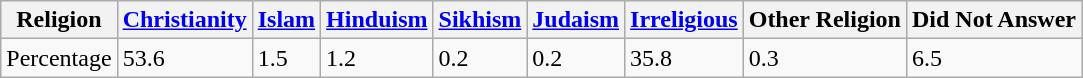<table class="wikitable">
<tr>
<th>Religion</th>
<th><a href='#'>Christianity</a></th>
<th><a href='#'>Islam</a></th>
<th><a href='#'>Hinduism</a></th>
<th><a href='#'>Sikhism</a></th>
<th><a href='#'>Judaism</a></th>
<th><a href='#'>Irreligious</a></th>
<th>Other Religion</th>
<th>Did Not Answer</th>
</tr>
<tr>
<td>Percentage</td>
<td>53.6</td>
<td>1.5</td>
<td>1.2</td>
<td>0.2</td>
<td>0.2</td>
<td>35.8</td>
<td>0.3</td>
<td>6.5</td>
</tr>
</table>
